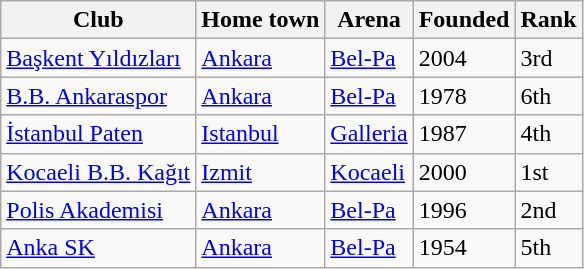<table class="wikitable">
<tr>
<th>Club</th>
<th>Home town</th>
<th>Arena</th>
<th>Founded</th>
<th>Rank</th>
</tr>
<tr>
<td><a href='#'>Başkent Yıldızları</a></td>
<td><a href='#'>Ankara</a></td>
<td><a href='#'>Bel-Pa</a></td>
<td>2004</td>
<td>3rd</td>
</tr>
<tr>
<td><a href='#'>B.B. Ankaraspor</a></td>
<td><a href='#'>Ankara</a></td>
<td><a href='#'>Bel-Pa</a></td>
<td>1978</td>
<td>6th</td>
</tr>
<tr>
<td><a href='#'>İstanbul Paten</a></td>
<td><a href='#'>Istanbul</a></td>
<td><a href='#'>Galleria</a></td>
<td>1987</td>
<td>4th</td>
</tr>
<tr>
<td><a href='#'>Kocaeli B.B. Kağıt</a></td>
<td><a href='#'>Izmit</a></td>
<td><a href='#'>Kocaeli</a></td>
<td>2000</td>
<td>1st</td>
</tr>
<tr>
<td><a href='#'>Polis Akademisi</a></td>
<td><a href='#'>Ankara</a></td>
<td><a href='#'>Bel-Pa</a></td>
<td>1996</td>
<td>2nd</td>
</tr>
<tr>
<td><a href='#'>Anka SK</a></td>
<td><a href='#'>Ankara</a></td>
<td><a href='#'>Bel-Pa</a></td>
<td>1954</td>
<td>5th</td>
</tr>
</table>
